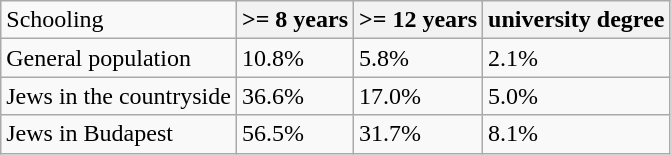<table class="wikitable">
<tr>
<td>Schooling</td>
<th>>= 8 years</th>
<th>>= 12 years</th>
<th>university degree</th>
</tr>
<tr>
<td>General population</td>
<td>10.8%</td>
<td>5.8%</td>
<td>2.1%</td>
</tr>
<tr>
<td>Jews in the countryside</td>
<td>36.6%</td>
<td>17.0%</td>
<td>5.0%</td>
</tr>
<tr>
<td>Jews in Budapest</td>
<td>56.5%</td>
<td>31.7%</td>
<td>8.1%</td>
</tr>
</table>
